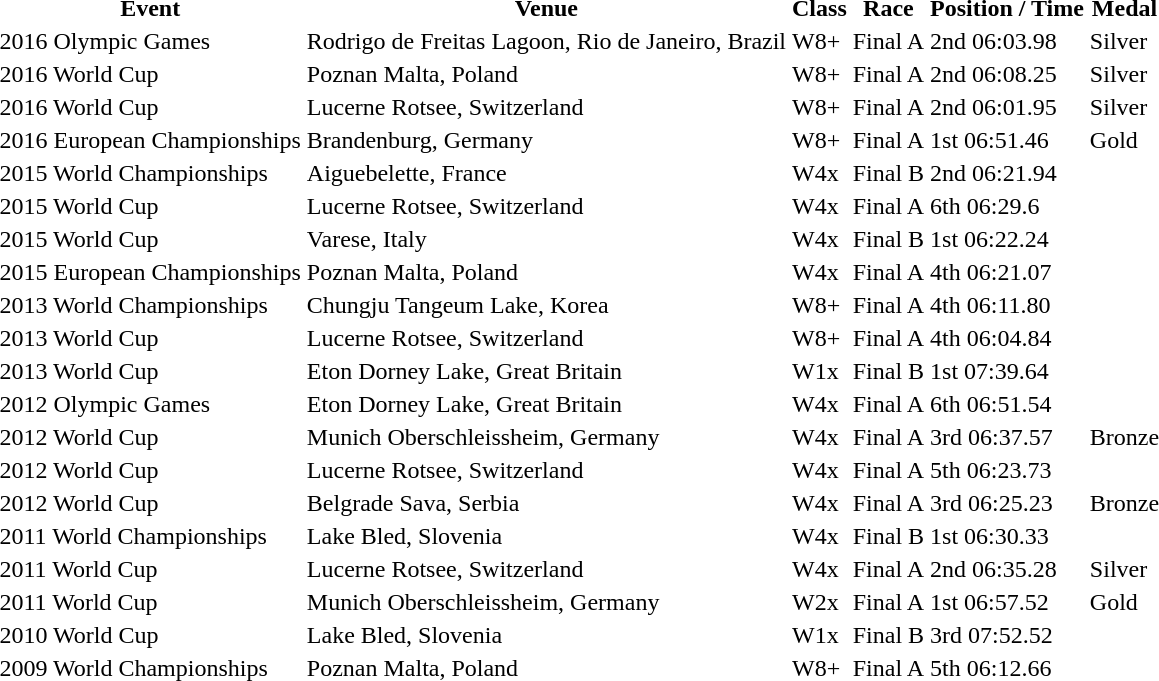<table class="Melanie Wilson World Rowing Results">
<tr>
<th>Event</th>
<th>Venue</th>
<th>Class</th>
<th>Race</th>
<th>Position / Time</th>
<th>Medal</th>
</tr>
<tr>
<td>2016 Olympic Games</td>
<td>Rodrigo de Freitas Lagoon, Rio de Janeiro, Brazil</td>
<td>W8+</td>
<td>Final A</td>
<td>2nd 06:03.98</td>
<td>Silver</td>
</tr>
<tr>
<td>2016 World Cup</td>
<td>Poznan Malta, Poland</td>
<td>W8+</td>
<td>Final A</td>
<td>2nd 06:08.25</td>
<td>Silver</td>
</tr>
<tr>
<td>2016 World Cup</td>
<td>Lucerne Rotsee, Switzerland</td>
<td>W8+</td>
<td>Final A</td>
<td>2nd 06:01.95</td>
<td>Silver</td>
</tr>
<tr>
<td>2016 European Championships</td>
<td>Brandenburg, Germany</td>
<td>W8+</td>
<td>Final A</td>
<td>1st 06:51.46</td>
<td>Gold</td>
</tr>
<tr>
<td>2015 World Championships</td>
<td>Aiguebelette, France</td>
<td>W4x</td>
<td>Final B</td>
<td>2nd 06:21.94</td>
</tr>
<tr>
<td>2015 World Cup</td>
<td>Lucerne Rotsee, Switzerland</td>
<td>W4x</td>
<td>Final A</td>
<td>6th 06:29.6</td>
</tr>
<tr>
<td>2015 World Cup</td>
<td>Varese, Italy</td>
<td>W4x</td>
<td>Final B</td>
<td>1st 06:22.24</td>
</tr>
<tr>
<td>2015 European Championships</td>
<td>Poznan Malta, Poland</td>
<td>W4x</td>
<td>Final A</td>
<td>4th 06:21.07</td>
</tr>
<tr>
<td>2013 World Championships</td>
<td>Chungju Tangeum Lake, Korea</td>
<td>W8+</td>
<td>Final A</td>
<td>4th 06:11.80</td>
</tr>
<tr>
<td>2013 World Cup</td>
<td>Lucerne Rotsee, Switzerland</td>
<td>W8+</td>
<td>Final A</td>
<td>4th 06:04.84</td>
</tr>
<tr>
<td>2013 World Cup</td>
<td>Eton Dorney Lake, Great Britain</td>
<td>W1x</td>
<td>Final B</td>
<td>1st 07:39.64</td>
</tr>
<tr>
<td>2012 Olympic Games</td>
<td>Eton Dorney Lake, Great Britain</td>
<td>W4x</td>
<td>Final A</td>
<td>6th 06:51.54</td>
</tr>
<tr>
<td>2012 World Cup</td>
<td>Munich Oberschleissheim, Germany</td>
<td>W4x</td>
<td>Final A</td>
<td>3rd 06:37.57</td>
<td>Bronze</td>
</tr>
<tr>
<td>2012 World Cup</td>
<td>Lucerne Rotsee, Switzerland</td>
<td>W4x</td>
<td>Final A</td>
<td>5th 06:23.73</td>
</tr>
<tr>
<td>2012 World Cup</td>
<td>Belgrade Sava, Serbia</td>
<td>W4x</td>
<td>Final A</td>
<td>3rd 06:25.23</td>
<td>Bronze</td>
</tr>
<tr>
<td>2011 World Championships</td>
<td>Lake Bled, Slovenia</td>
<td>W4x</td>
<td>Final B</td>
<td>1st 06:30.33</td>
</tr>
<tr>
<td>2011 World Cup</td>
<td>Lucerne Rotsee, Switzerland</td>
<td>W4x</td>
<td>Final A</td>
<td>2nd 06:35.28</td>
<td>Silver</td>
</tr>
<tr>
<td>2011 World Cup</td>
<td>Munich Oberschleissheim, Germany</td>
<td>W2x</td>
<td>Final A</td>
<td>1st 06:57.52</td>
<td>Gold</td>
</tr>
<tr>
<td>2010 World Cup</td>
<td>Lake Bled, Slovenia</td>
<td>W1x</td>
<td>Final B</td>
<td>3rd 07:52.52</td>
</tr>
<tr>
<td>2009 World Championships</td>
<td>Poznan Malta, Poland</td>
<td>W8+</td>
<td>Final A</td>
<td>5th 06:12.66</td>
</tr>
</table>
